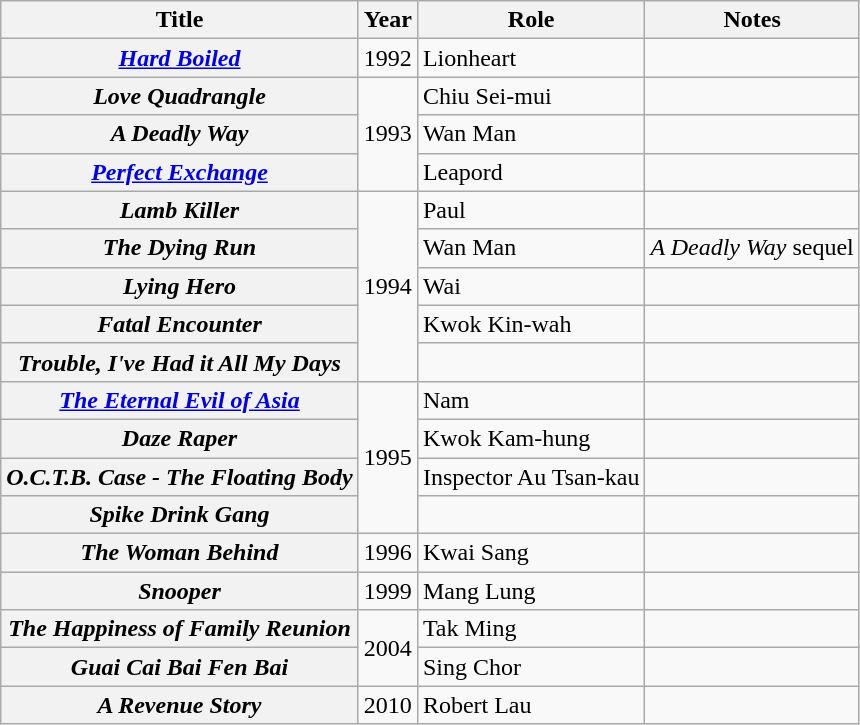<table class="wikitable plainrowheaders sortable">
<tr>
<th scope="col">Title</th>
<th scope="col">Year</th>
<th scope="col">Role</th>
<th scope="col" class="unsortable">Notes</th>
</tr>
<tr>
<th scope="row"><em><a href='#'>Hard Boiled</a></em></th>
<td>1992</td>
<td>Lionheart</td>
<td></td>
</tr>
<tr>
<th scope="row"><em>Love Quadrangle</em></th>
<td rowspan="3">1993</td>
<td>Chiu Sei-mui</td>
<td></td>
</tr>
<tr>
<th scope="row"><em>A Deadly Way</em></th>
<td>Wan Man</td>
<td></td>
</tr>
<tr>
<th scope="row"><em><a href='#'>Perfect Exchange</a></em></th>
<td>Leapord</td>
<td></td>
</tr>
<tr>
<th scope="row"><em>Lamb Killer</em></th>
<td rowspan="5">1994</td>
<td>Paul</td>
<td></td>
</tr>
<tr>
<th scope="row"><em>The Dying Run</em></th>
<td>Wan Man</td>
<td><em>A Deadly Way</em> sequel</td>
</tr>
<tr>
<th scope="row"><em>Lying Hero</em></th>
<td>Wai</td>
<td></td>
</tr>
<tr>
<th scope="row"><em>Fatal Encounter</em></th>
<td>Kwok Kin-wah</td>
<td></td>
</tr>
<tr>
<th scope="row"><em>Trouble, I've Had it All My Days</em></th>
<td></td>
<td></td>
</tr>
<tr>
<th scope="row"><em><a href='#'>The Eternal Evil of Asia</a></em></th>
<td rowspan="4">1995</td>
<td>Nam</td>
<td></td>
</tr>
<tr>
<th scope="row"><em>Daze Raper</em></th>
<td>Kwok Kam-hung</td>
<td></td>
</tr>
<tr>
<th scope="row"><em>O.C.T.B. Case - The Floating Body</em></th>
<td>Inspector Au Tsan-kau</td>
<td></td>
</tr>
<tr>
<th scope="row"><em>Spike Drink Gang</em></th>
<td></td>
<td></td>
</tr>
<tr>
<th scope="row"><em>The Woman Behind</em></th>
<td>1996</td>
<td>Kwai Sang</td>
<td></td>
</tr>
<tr>
<th scope="row"><em>Snooper</em></th>
<td>1999</td>
<td>Mang Lung</td>
<td></td>
</tr>
<tr>
<th scope="row"><em>The Happiness of Family Reunion</em></th>
<td rowspan="2">2004</td>
<td>Tak Ming</td>
<td></td>
</tr>
<tr>
<th scope="row"><em>Guai Cai Bai Fen Bai</em></th>
<td>Sing Chor</td>
<td></td>
</tr>
<tr>
<th scope="row"><em>A Revenue Story</em></th>
<td>2010</td>
<td>Robert Lau</td>
<td></td>
</tr>
</table>
